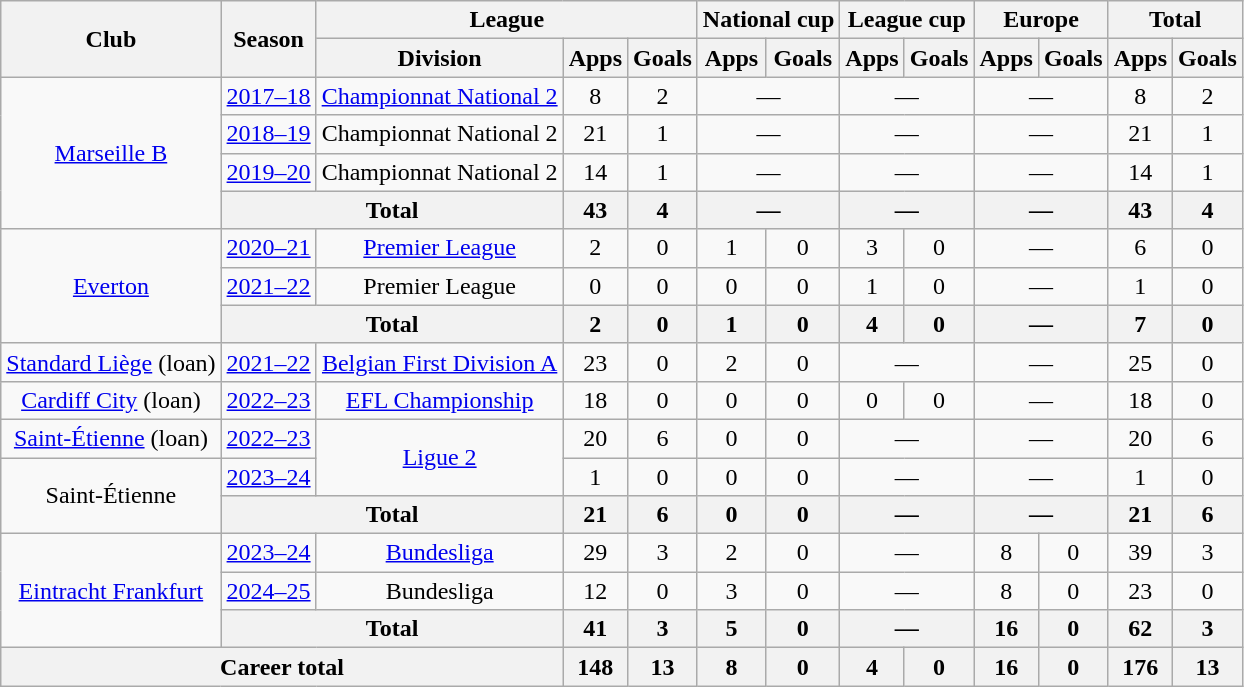<table class=wikitable style=text-align:center>
<tr>
<th rowspan=2>Club</th>
<th rowspan=2>Season</th>
<th colspan=3>League</th>
<th colspan=2>National cup</th>
<th colspan=2>League cup</th>
<th colspan=2>Europe</th>
<th colspan=2>Total</th>
</tr>
<tr>
<th>Division</th>
<th>Apps</th>
<th>Goals</th>
<th>Apps</th>
<th>Goals</th>
<th>Apps</th>
<th>Goals</th>
<th>Apps</th>
<th>Goals</th>
<th>Apps</th>
<th>Goals</th>
</tr>
<tr>
<td rowspan=4><a href='#'>Marseille B</a></td>
<td><a href='#'>2017–18</a></td>
<td><a href='#'>Championnat National 2</a></td>
<td>8</td>
<td>2</td>
<td colspan=2>—</td>
<td colspan=2>—</td>
<td colspan=2>—</td>
<td>8</td>
<td>2</td>
</tr>
<tr>
<td><a href='#'>2018–19</a></td>
<td>Championnat National 2</td>
<td>21</td>
<td>1</td>
<td colspan=2>—</td>
<td colspan=2>—</td>
<td colspan=2>—</td>
<td>21</td>
<td>1</td>
</tr>
<tr>
<td><a href='#'>2019–20</a></td>
<td>Championnat National 2</td>
<td>14</td>
<td>1</td>
<td colspan=2>—</td>
<td colspan=2>—</td>
<td colspan=2>—</td>
<td>14</td>
<td>1</td>
</tr>
<tr>
<th colspan=2>Total</th>
<th>43</th>
<th>4</th>
<th colspan="2">—</th>
<th colspan="2">—</th>
<th colspan="2">—</th>
<th>43</th>
<th>4</th>
</tr>
<tr>
<td rowspan="3"><a href='#'>Everton</a></td>
<td><a href='#'>2020–21</a></td>
<td><a href='#'>Premier League</a></td>
<td>2</td>
<td>0</td>
<td>1</td>
<td>0</td>
<td>3</td>
<td>0</td>
<td colspan="2">—</td>
<td>6</td>
<td>0</td>
</tr>
<tr>
<td><a href='#'>2021–22</a></td>
<td>Premier League</td>
<td>0</td>
<td>0</td>
<td>0</td>
<td>0</td>
<td>1</td>
<td>0</td>
<td colspan="2">—</td>
<td>1</td>
<td>0</td>
</tr>
<tr>
<th colspan="2">Total</th>
<th>2</th>
<th>0</th>
<th>1</th>
<th>0</th>
<th>4</th>
<th>0</th>
<th colspan="2">—</th>
<th>7</th>
<th>0</th>
</tr>
<tr>
<td><a href='#'>Standard Liège</a> (loan)</td>
<td><a href='#'>2021–22</a></td>
<td><a href='#'>Belgian First Division A</a></td>
<td>23</td>
<td>0</td>
<td>2</td>
<td>0</td>
<td colspan="2">—</td>
<td colspan="2">—</td>
<td>25</td>
<td>0</td>
</tr>
<tr>
<td><a href='#'>Cardiff City</a> (loan)</td>
<td><a href='#'>2022–23</a></td>
<td><a href='#'>EFL Championship</a></td>
<td>18</td>
<td>0</td>
<td>0</td>
<td>0</td>
<td>0</td>
<td>0</td>
<td colspan="2">—</td>
<td>18</td>
<td>0</td>
</tr>
<tr>
<td><a href='#'>Saint-Étienne</a> (loan)</td>
<td><a href='#'>2022–23</a></td>
<td rowspan="2"><a href='#'>Ligue 2</a></td>
<td>20</td>
<td>6</td>
<td>0</td>
<td>0</td>
<td colspan="2">—</td>
<td colspan="2">—</td>
<td>20</td>
<td>6</td>
</tr>
<tr>
<td rowspan="2">Saint-Étienne</td>
<td><a href='#'>2023–24</a></td>
<td>1</td>
<td>0</td>
<td>0</td>
<td>0</td>
<td colspan="2">—</td>
<td colspan="2">—</td>
<td>1</td>
<td>0</td>
</tr>
<tr>
<th colspan="2">Total</th>
<th>21</th>
<th>6</th>
<th>0</th>
<th>0</th>
<th colspan="2">—</th>
<th colspan="2">—</th>
<th>21</th>
<th>6</th>
</tr>
<tr>
<td rowspan="3"><a href='#'>Eintracht Frankfurt</a></td>
<td><a href='#'>2023–24</a></td>
<td><a href='#'>Bundesliga</a></td>
<td>29</td>
<td>3</td>
<td>2</td>
<td>0</td>
<td colspan="2">—</td>
<td>8</td>
<td>0</td>
<td>39</td>
<td>3</td>
</tr>
<tr>
<td><a href='#'>2024–25</a></td>
<td>Bundesliga</td>
<td>12</td>
<td>0</td>
<td>3</td>
<td>0</td>
<td colspan="2">—</td>
<td>8</td>
<td>0</td>
<td>23</td>
<td>0</td>
</tr>
<tr>
<th colspan="2">Total</th>
<th>41</th>
<th>3</th>
<th>5</th>
<th>0</th>
<th colspan="2">—</th>
<th>16</th>
<th>0</th>
<th>62</th>
<th>3</th>
</tr>
<tr>
<th colspan="3">Career total</th>
<th>148</th>
<th>13</th>
<th>8</th>
<th>0</th>
<th>4</th>
<th>0</th>
<th>16</th>
<th>0</th>
<th>176</th>
<th>13</th>
</tr>
</table>
